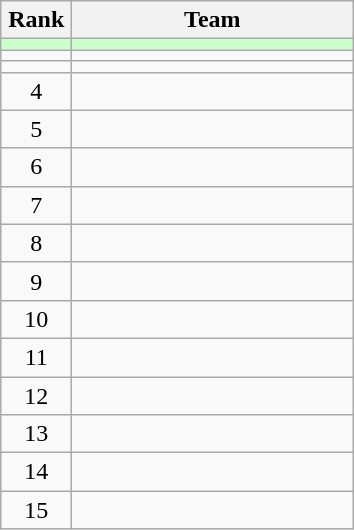<table class="wikitable" style="text-align:center;">
<tr>
<th width=40>Rank</th>
<th width=180>Team</th>
</tr>
<tr bgcolor=#ccffcc>
<td></td>
<td style="text-align:left;"></td>
</tr>
<tr>
<td></td>
<td style="text-align:left;"></td>
</tr>
<tr>
<td></td>
<td style="text-align:left;"></td>
</tr>
<tr>
<td>4</td>
<td style="text-align:left;"></td>
</tr>
<tr>
<td>5</td>
<td style="text-align:left;"></td>
</tr>
<tr>
<td>6</td>
<td style="text-align:left;"></td>
</tr>
<tr>
<td>7</td>
<td style="text-align:left;"></td>
</tr>
<tr>
<td>8</td>
<td style="text-align:left;"></td>
</tr>
<tr>
<td>9</td>
<td style="text-align:left;"></td>
</tr>
<tr>
<td>10</td>
<td style="text-align:left;"></td>
</tr>
<tr>
<td>11</td>
<td style="text-align:left;"></td>
</tr>
<tr>
<td>12</td>
<td style="text-align:left;"></td>
</tr>
<tr>
<td>13</td>
<td style="text-align:left;"></td>
</tr>
<tr>
<td>14</td>
<td style="text-align:left;"></td>
</tr>
<tr>
<td>15</td>
<td style="text-align:left;"></td>
</tr>
</table>
